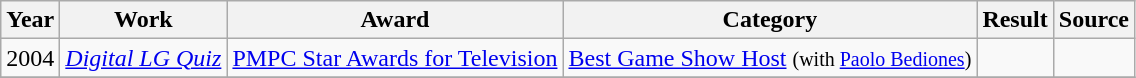<table class="wikitable">
<tr>
<th>Year</th>
<th>Work</th>
<th>Award</th>
<th>Category</th>
<th>Result</th>
<th>Source </th>
</tr>
<tr>
<td>2004</td>
<td><em><a href='#'>Digital LG Quiz</a></em></td>
<td><a href='#'>PMPC Star Awards for Television</a></td>
<td><a href='#'>Best Game Show Host</a> <small>(with <a href='#'>Paolo Bediones</a>)</small></td>
<td></td>
<td></td>
</tr>
<tr>
</tr>
</table>
